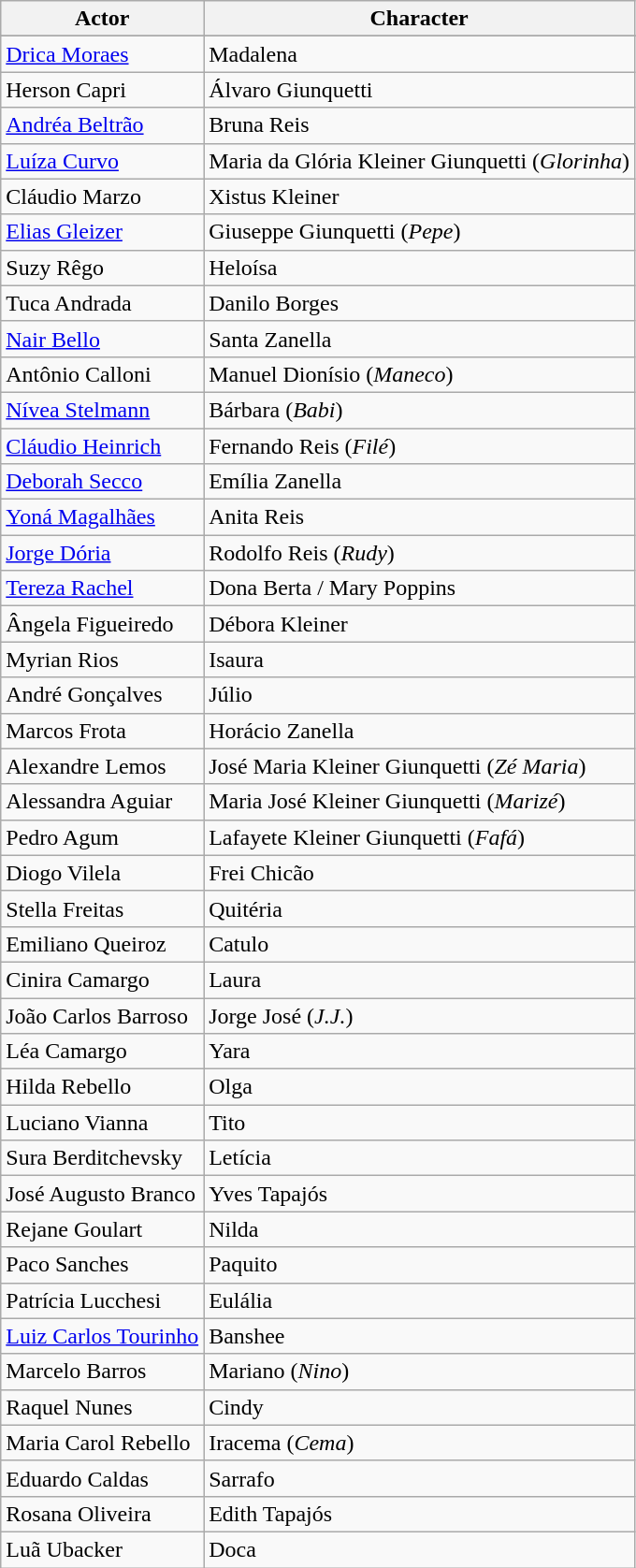<table class="wikitable sortable">
<tr>
<th>Actor</th>
<th>Character</th>
</tr>
<tr>
</tr>
<tr>
<td><a href='#'>Drica Moraes</a></td>
<td>Madalena</td>
</tr>
<tr>
<td>Herson Capri</td>
<td>Álvaro Giunquetti</td>
</tr>
<tr>
<td><a href='#'>Andréa Beltrão</a></td>
<td>Bruna Reis</td>
</tr>
<tr>
<td><a href='#'>Luíza Curvo</a></td>
<td>Maria da Glória Kleiner Giunquetti (<em>Glorinha</em>)</td>
</tr>
<tr>
<td>Cláudio Marzo</td>
<td>Xistus Kleiner</td>
</tr>
<tr>
<td><a href='#'>Elias Gleizer</a></td>
<td>Giuseppe Giunquetti (<em>Pepe</em>)</td>
</tr>
<tr>
<td>Suzy Rêgo</td>
<td>Heloísa</td>
</tr>
<tr>
<td>Tuca Andrada</td>
<td>Danilo Borges</td>
</tr>
<tr>
<td><a href='#'>Nair Bello</a></td>
<td>Santa Zanella</td>
</tr>
<tr>
<td>Antônio Calloni</td>
<td>Manuel Dionísio (<em>Maneco</em>)</td>
</tr>
<tr>
<td><a href='#'>Nívea Stelmann</a></td>
<td>Bárbara (<em>Babi</em>)</td>
</tr>
<tr>
<td><a href='#'>Cláudio Heinrich</a></td>
<td>Fernando Reis (<em>Filé</em>)</td>
</tr>
<tr>
<td><a href='#'>Deborah Secco</a></td>
<td>Emília Zanella</td>
</tr>
<tr>
<td><a href='#'>Yoná Magalhães</a></td>
<td>Anita Reis</td>
</tr>
<tr>
<td><a href='#'>Jorge Dória</a></td>
<td>Rodolfo Reis (<em>Rudy</em>)</td>
</tr>
<tr>
<td><a href='#'>Tereza Rachel</a></td>
<td>Dona Berta / Mary Poppins</td>
</tr>
<tr>
<td>Ângela Figueiredo</td>
<td>Débora Kleiner</td>
</tr>
<tr>
<td>Myrian Rios</td>
<td>Isaura</td>
</tr>
<tr>
<td>André Gonçalves</td>
<td>Júlio</td>
</tr>
<tr>
<td>Marcos Frota</td>
<td>Horácio Zanella</td>
</tr>
<tr>
<td>Alexandre Lemos</td>
<td>José Maria Kleiner Giunquetti (<em>Zé Maria</em>)</td>
</tr>
<tr>
<td>Alessandra Aguiar</td>
<td>Maria José Kleiner Giunquetti (<em>Marizé</em>)</td>
</tr>
<tr>
<td>Pedro Agum</td>
<td>Lafayete Kleiner Giunquetti (<em>Fafá</em>)</td>
</tr>
<tr>
<td>Diogo Vilela</td>
<td>Frei Chicão</td>
</tr>
<tr>
<td>Stella Freitas</td>
<td>Quitéria</td>
</tr>
<tr>
<td>Emiliano Queiroz</td>
<td>Catulo</td>
</tr>
<tr>
<td>Cinira Camargo</td>
<td>Laura</td>
</tr>
<tr>
<td>João Carlos Barroso</td>
<td>Jorge José (<em>J.J.</em>)</td>
</tr>
<tr>
<td>Léa Camargo</td>
<td>Yara</td>
</tr>
<tr>
<td>Hilda Rebello</td>
<td>Olga</td>
</tr>
<tr>
<td>Luciano Vianna</td>
<td>Tito</td>
</tr>
<tr>
<td>Sura Berditchevsky</td>
<td>Letícia</td>
</tr>
<tr>
<td>José Augusto Branco</td>
<td>Yves Tapajós</td>
</tr>
<tr>
<td>Rejane Goulart</td>
<td>Nilda</td>
</tr>
<tr>
<td>Paco Sanches</td>
<td>Paquito</td>
</tr>
<tr>
<td>Patrícia Lucchesi</td>
<td>Eulália</td>
</tr>
<tr>
<td><a href='#'>Luiz Carlos Tourinho</a></td>
<td>Banshee</td>
</tr>
<tr>
<td>Marcelo Barros</td>
<td>Mariano (<em>Nino</em>)</td>
</tr>
<tr>
<td>Raquel Nunes</td>
<td>Cindy</td>
</tr>
<tr>
<td>Maria Carol Rebello</td>
<td>Iracema (<em>Cema</em>)</td>
</tr>
<tr>
<td>Eduardo Caldas</td>
<td>Sarrafo</td>
</tr>
<tr>
<td>Rosana Oliveira</td>
<td>Edith Tapajós</td>
</tr>
<tr>
<td>Luã Ubacker</td>
<td>Doca</td>
</tr>
</table>
